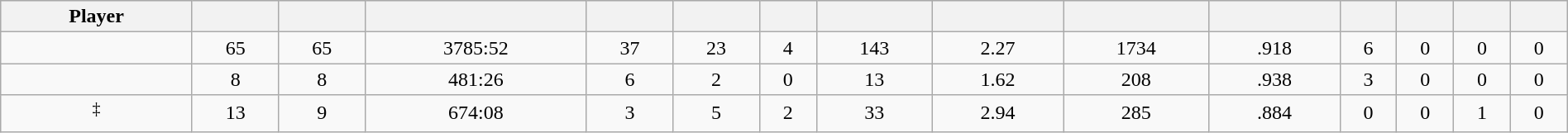<table class="wikitable sortable" style="width:100%; text-align:center;">
<tr style="text-align:center; background:#ddd;">
<th>Player</th>
<th></th>
<th></th>
<th></th>
<th></th>
<th></th>
<th></th>
<th></th>
<th></th>
<th></th>
<th></th>
<th></th>
<th></th>
<th></th>
<th></th>
</tr>
<tr align=center>
<td></td>
<td>65</td>
<td>65</td>
<td>3785:52</td>
<td>37</td>
<td>23</td>
<td>4</td>
<td>143</td>
<td>2.27</td>
<td>1734</td>
<td>.918</td>
<td>6</td>
<td>0</td>
<td>0</td>
<td>0</td>
</tr>
<tr align=center>
<td></td>
<td>8</td>
<td>8</td>
<td>481:26</td>
<td>6</td>
<td>2</td>
<td>0</td>
<td>13</td>
<td>1.62</td>
<td>208</td>
<td>.938</td>
<td>3</td>
<td>0</td>
<td>0</td>
<td>0</td>
</tr>
<tr align=center>
<td><sup>‡</sup></td>
<td>13</td>
<td>9</td>
<td>674:08</td>
<td>3</td>
<td>5</td>
<td>2</td>
<td>33</td>
<td>2.94</td>
<td>285</td>
<td>.884</td>
<td>0</td>
<td>0</td>
<td>1</td>
<td>0</td>
</tr>
</table>
